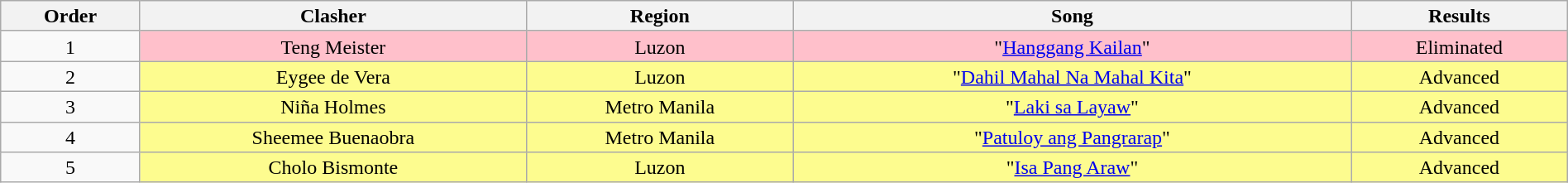<table class="wikitable" style="text-align:center; line-height:17px; width:100%;">
<tr>
<th>Order</th>
<th>Clasher</th>
<th>Region</th>
<th>Song</th>
<th>Results</th>
</tr>
<tr>
<td>1</td>
<td style="background:pink;">Teng Meister</td>
<td style="background:pink;">Luzon</td>
<td style="background:pink;">"<a href='#'>Hanggang Kailan</a>"</td>
<td style="background:pink;">Eliminated</td>
</tr>
<tr>
<td>2</td>
<td style="background:#fdfc8f;">Eygee de Vera</td>
<td style="background:#fdfc8f;">Luzon</td>
<td style="background:#fdfc8f;">"<a href='#'>Dahil Mahal Na Mahal Kita</a>"</td>
<td style="background:#fdfc8f;">Advanced</td>
</tr>
<tr>
<td>3</td>
<td style="background:#fdfc8f;">Niña Holmes</td>
<td style="background:#fdfc8f;">Metro Manila</td>
<td style="background:#fdfc8f;">"<a href='#'>Laki sa Layaw</a>"</td>
<td style="background:#fdfc8f;">Advanced</td>
</tr>
<tr>
<td>4</td>
<td style="background:#fdfc8f;">Sheemee Buenaobra</td>
<td style="background:#fdfc8f;">Metro Manila</td>
<td style="background:#fdfc8f;">"<a href='#'>Patuloy ang Pangrarap</a>"</td>
<td style="background:#fdfc8f;">Advanced</td>
</tr>
<tr>
<td>5</td>
<td style="background:#fdfc8f;">Cholo Bismonte</td>
<td style="background:#fdfc8f;">Luzon</td>
<td style="background:#fdfc8f;">"<a href='#'>Isa Pang Araw</a>"</td>
<td style="background:#fdfc8f;">Advanced</td>
</tr>
</table>
